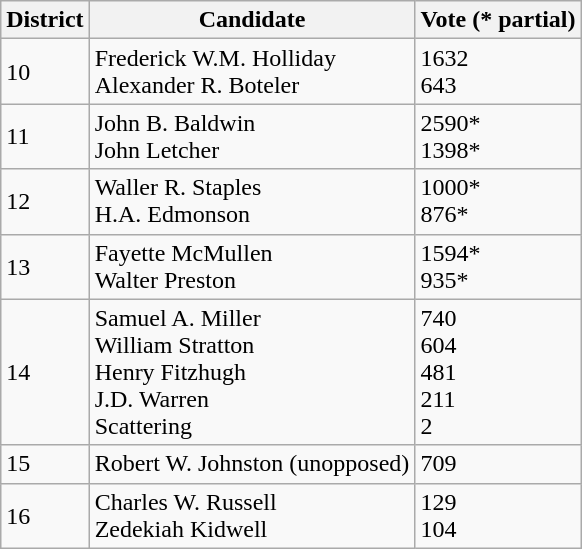<table class="wikitable">
<tr>
<th>District</th>
<th>Candidate</th>
<th>Vote (* partial)</th>
</tr>
<tr>
<td>10</td>
<td>Frederick W.M. Holliday<br>Alexander R. Boteler</td>
<td>1632<br>643</td>
</tr>
<tr>
<td>11</td>
<td>John B. Baldwin<br>John Letcher</td>
<td>2590*<br>1398*</td>
</tr>
<tr>
<td>12</td>
<td>Waller R. Staples<br>H.A. Edmonson</td>
<td>1000*<br>876*</td>
</tr>
<tr>
<td>13</td>
<td>Fayette McMullen<br>Walter Preston</td>
<td>1594*<br>935*</td>
</tr>
<tr>
<td>14</td>
<td>Samuel A. Miller<br>William Stratton<br>Henry Fitzhugh<br>J.D. Warren<br>Scattering</td>
<td>740<br>604<br>481<br>211<br>2</td>
</tr>
<tr>
<td>15</td>
<td>Robert W. Johnston (unopposed)</td>
<td>709</td>
</tr>
<tr>
<td>16</td>
<td>Charles W. Russell<br>Zedekiah Kidwell</td>
<td>129<br>104</td>
</tr>
</table>
